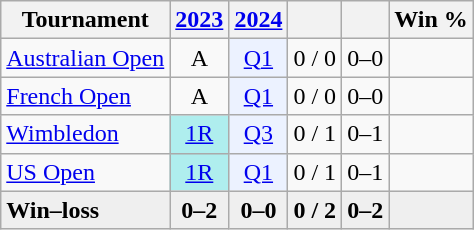<table class="wikitable" style=text-align:center>
<tr>
<th>Tournament</th>
<th><a href='#'>2023</a></th>
<th><a href='#'>2024</a></th>
<th></th>
<th></th>
<th>Win %</th>
</tr>
<tr>
<td align=left><a href='#'>Australian Open</a></td>
<td>A</td>
<td style=background:#ecf2ff><a href='#'>Q1</a></td>
<td>0 / 0</td>
<td>0–0</td>
<td></td>
</tr>
<tr>
<td align=left><a href='#'>French Open</a></td>
<td>A</td>
<td style=background:#ecf2ff><a href='#'>Q1</a></td>
<td>0 / 0</td>
<td>0–0</td>
<td></td>
</tr>
<tr>
<td align=left><a href='#'>Wimbledon</a></td>
<td style=background:#afeeee><a href='#'>1R</a></td>
<td style=background:#ecf2ff><a href='#'>Q3</a></td>
<td>0 / 1</td>
<td>0–1</td>
<td></td>
</tr>
<tr>
<td align=left><a href='#'>US Open</a></td>
<td style=background:#afeeee><a href='#'>1R</a></td>
<td style=background:#ecf2ff><a href='#'>Q1</a></td>
<td>0 / 1</td>
<td>0–1</td>
<td></td>
</tr>
<tr style=background:#efefef;font-weight:bold>
<td align=left>Win–loss</td>
<td>0–2</td>
<td>0–0</td>
<td>0 / 2</td>
<td>0–2</td>
<td></td>
</tr>
</table>
